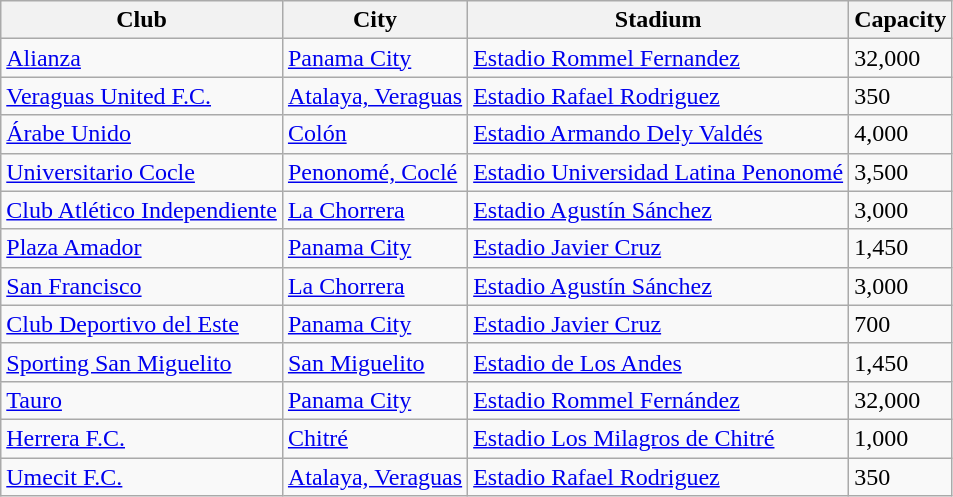<table class="wikitable sortable">
<tr>
<th>Club</th>
<th>City</th>
<th>Stadium</th>
<th>Capacity</th>
</tr>
<tr>
<td><a href='#'>Alianza</a></td>
<td><a href='#'>Panama City</a></td>
<td><a href='#'>Estadio Rommel Fernandez</a></td>
<td>32,000</td>
</tr>
<tr>
<td><a href='#'>Veraguas United F.C.</a></td>
<td><a href='#'>Atalaya, Veraguas</a></td>
<td><a href='#'>Estadio Rafael Rodriguez</a></td>
<td>350</td>
</tr>
<tr>
<td><a href='#'>Árabe Unido</a></td>
<td><a href='#'>Colón</a></td>
<td><a href='#'>Estadio Armando Dely Valdés</a></td>
<td>4,000</td>
</tr>
<tr>
<td><a href='#'>Universitario Cocle</a></td>
<td><a href='#'>Penonomé, Coclé</a></td>
<td><a href='#'>Estadio Universidad Latina Penonomé</a></td>
<td>3,500</td>
</tr>
<tr>
<td><a href='#'>Club Atlético Independiente</a></td>
<td><a href='#'>La Chorrera</a></td>
<td><a href='#'>Estadio Agustín Sánchez</a></td>
<td>3,000</td>
</tr>
<tr>
<td><a href='#'>Plaza Amador</a></td>
<td><a href='#'>Panama City</a></td>
<td><a href='#'>Estadio Javier Cruz</a></td>
<td>1,450</td>
</tr>
<tr>
<td><a href='#'>San Francisco</a></td>
<td><a href='#'>La Chorrera</a></td>
<td><a href='#'>Estadio Agustín Sánchez</a></td>
<td>3,000</td>
</tr>
<tr>
<td><a href='#'>Club Deportivo del Este</a></td>
<td><a href='#'>Panama City</a></td>
<td><a href='#'>Estadio Javier Cruz</a></td>
<td>700</td>
</tr>
<tr>
<td><a href='#'>Sporting San Miguelito</a></td>
<td><a href='#'>San Miguelito</a></td>
<td><a href='#'>Estadio de Los Andes</a></td>
<td>1,450</td>
</tr>
<tr>
<td><a href='#'>Tauro</a></td>
<td><a href='#'>Panama City</a></td>
<td><a href='#'>Estadio Rommel Fernández</a></td>
<td>32,000</td>
</tr>
<tr>
<td><a href='#'>Herrera F.C.</a></td>
<td><a href='#'>Chitré</a></td>
<td><a href='#'>Estadio Los Milagros de Chitré</a></td>
<td>1,000</td>
</tr>
<tr>
<td><a href='#'>Umecit F.C.</a></td>
<td><a href='#'>Atalaya, Veraguas</a></td>
<td><a href='#'>Estadio Rafael Rodriguez</a></td>
<td>350</td>
</tr>
</table>
